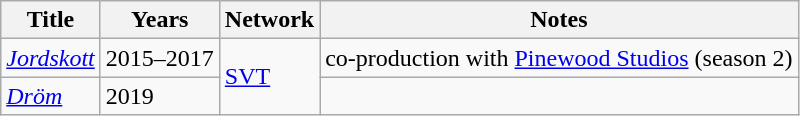<table class="wikitable sortable">
<tr>
<th>Title</th>
<th>Years</th>
<th>Network</th>
<th>Notes</th>
</tr>
<tr>
<td><em><a href='#'>Jordskott</a></em></td>
<td>2015–2017</td>
<td rowspan="2"><a href='#'>SVT</a></td>
<td>co-production with <a href='#'>Pinewood Studios</a> (season 2)</td>
</tr>
<tr>
<td><em><a href='#'>Dröm</a></em></td>
<td>2019</td>
<td></td>
</tr>
</table>
